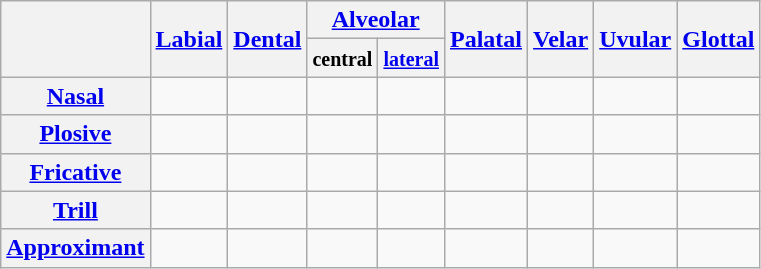<table class="wikitable" style="text-align:center;">
<tr>
<th rowspan=2></th>
<th rowspan=2><a href='#'>Labial</a></th>
<th rowspan=2><a href='#'>Dental</a></th>
<th colspan=2><a href='#'>Alveolar</a></th>
<th rowspan=2><a href='#'>Palatal</a></th>
<th rowspan=2><a href='#'>Velar</a></th>
<th rowspan=2><a href='#'>Uvular</a></th>
<th rowspan=2><a href='#'>Glottal</a></th>
</tr>
<tr>
<th><small>central</small></th>
<th><small><a href='#'>lateral</a></small></th>
</tr>
<tr>
<th><a href='#'>Nasal</a></th>
<td></td>
<td></td>
<td></td>
<td></td>
<td></td>
<td></td>
<td></td>
<td></td>
</tr>
<tr>
<th><a href='#'>Plosive</a></th>
<td>   </td>
<td></td>
<td>   </td>
<td></td>
<td></td>
<td>   </td>
<td></td>
<td></td>
</tr>
<tr>
<th><a href='#'>Fricative</a></th>
<td>   </td>
<td>   </td>
<td></td>
<td></td>
<td></td>
<td></td>
<td></td>
<td></td>
</tr>
<tr>
<th><a href='#'>Trill</a></th>
<td></td>
<td></td>
<td>   </td>
<td></td>
<td></td>
<td></td>
<td></td>
<td></td>
</tr>
<tr>
<th><a href='#'>Approximant</a></th>
<td></td>
<td></td>
<td></td>
<td></td>
<td></td>
<td>   </td>
<td></td>
<td></td>
</tr>
</table>
